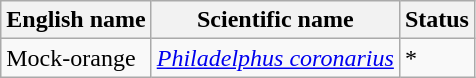<table class="wikitable" |>
<tr>
<th>English name</th>
<th>Scientific name</th>
<th>Status</th>
</tr>
<tr>
<td>Mock-orange</td>
<td><em><a href='#'>Philadelphus coronarius</a></em></td>
<td>*</td>
</tr>
</table>
